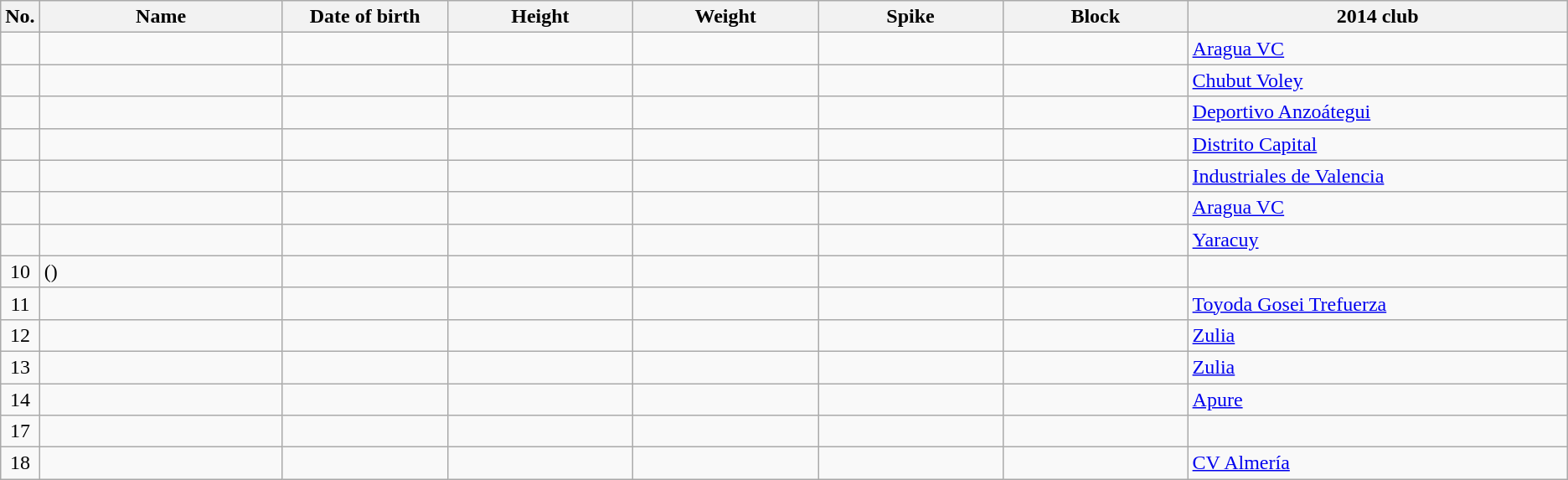<table class="wikitable sortable" style="font-size:100%; text-align:center;">
<tr>
<th>No.</th>
<th style="width:12em">Name</th>
<th style="width:8em">Date of birth</th>
<th style="width:9em">Height</th>
<th style="width:9em">Weight</th>
<th style="width:9em">Spike</th>
<th style="width:9em">Block</th>
<th style="width:19em">2014 club</th>
</tr>
<tr>
<td></td>
<td align=left></td>
<td align=right></td>
<td></td>
<td></td>
<td></td>
<td></td>
<td align=left> <a href='#'>Aragua VC</a></td>
</tr>
<tr>
<td></td>
<td align=left></td>
<td align=right></td>
<td></td>
<td></td>
<td></td>
<td></td>
<td align=left> <a href='#'>Chubut Voley</a></td>
</tr>
<tr>
<td></td>
<td align=left></td>
<td align=right></td>
<td></td>
<td></td>
<td></td>
<td></td>
<td align=left> <a href='#'>Deportivo Anzoátegui</a></td>
</tr>
<tr>
<td></td>
<td align=left></td>
<td align=right></td>
<td></td>
<td></td>
<td></td>
<td></td>
<td align=left> <a href='#'>Distrito Capital</a></td>
</tr>
<tr>
<td></td>
<td align=left></td>
<td align=right></td>
<td></td>
<td></td>
<td></td>
<td></td>
<td align=left> <a href='#'>Industriales de Valencia</a></td>
</tr>
<tr>
<td></td>
<td align=left></td>
<td align=right></td>
<td></td>
<td></td>
<td></td>
<td></td>
<td align=left> <a href='#'>Aragua VC</a></td>
</tr>
<tr>
<td></td>
<td align=left></td>
<td align=right></td>
<td></td>
<td></td>
<td></td>
<td></td>
<td align=left> <a href='#'>Yaracuy</a></td>
</tr>
<tr>
<td>10</td>
<td align=left> ()</td>
<td align=right></td>
<td></td>
<td></td>
<td></td>
<td></td>
<td align=left> </td>
</tr>
<tr>
<td>11</td>
<td align=left></td>
<td align=right></td>
<td></td>
<td></td>
<td></td>
<td></td>
<td align=left> <a href='#'>Toyoda Gosei Trefuerza</a></td>
</tr>
<tr>
<td>12</td>
<td align=left></td>
<td align=right></td>
<td></td>
<td></td>
<td></td>
<td></td>
<td align=left> <a href='#'>Zulia</a></td>
</tr>
<tr>
<td>13</td>
<td align=left></td>
<td align=right></td>
<td></td>
<td></td>
<td></td>
<td></td>
<td align=left> <a href='#'>Zulia</a></td>
</tr>
<tr>
<td>14</td>
<td align=left></td>
<td align=right></td>
<td></td>
<td></td>
<td></td>
<td></td>
<td align=left> <a href='#'>Apure</a></td>
</tr>
<tr>
<td>17</td>
<td align=left></td>
<td align=right></td>
<td></td>
<td></td>
<td></td>
<td></td>
<td align=left> </td>
</tr>
<tr>
<td>18</td>
<td align=left></td>
<td align=right></td>
<td></td>
<td></td>
<td></td>
<td></td>
<td align=left> <a href='#'>CV Almería</a></td>
</tr>
</table>
